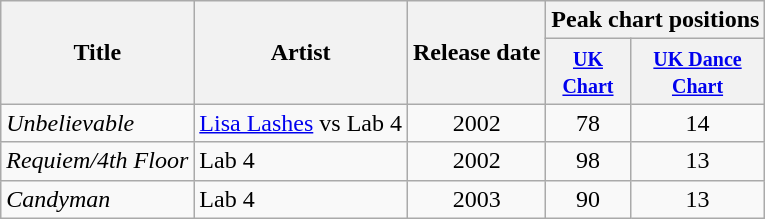<table class="wikitable" style="text-align:center;">
<tr>
<th rowspan="2">Title</th>
<th rowspan="2">Artist</th>
<th rowspan="2">Release date</th>
<th colspan="2">Peak chart positions</th>
</tr>
<tr>
<th><small><a href='#'>UK <br>Chart</a></small><br></th>
<th><small><a href='#'>UK Dance <br>Chart</a></small></th>
</tr>
<tr>
<td align="left"><em>Unbelievable</em></td>
<td align="left"><a href='#'>Lisa Lashes</a> vs Lab 4</td>
<td>2002</td>
<td>78</td>
<td>14</td>
</tr>
<tr>
<td align="left"><em>Requiem/4th Floor</em></td>
<td align="left">Lab 4</td>
<td>2002</td>
<td>98</td>
<td>13</td>
</tr>
<tr>
<td align="left"><em>Candyman</em></td>
<td align="left">Lab 4</td>
<td>2003</td>
<td>90</td>
<td>13</td>
</tr>
</table>
